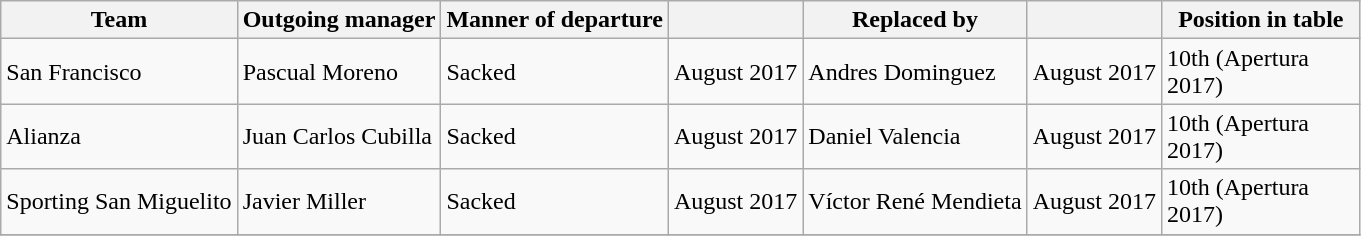<table class="wikitable">
<tr>
<th>Team</th>
<th>Outgoing manager</th>
<th>Manner of departure</th>
<th></th>
<th>Replaced by</th>
<th></th>
<th width=125px>Position in table</th>
</tr>
<tr>
<td>San Francisco</td>
<td> Pascual Moreno</td>
<td>Sacked</td>
<td>August 2017</td>
<td> Andres Dominguez</td>
<td>August 2017</td>
<td>10th (Apertura 2017)</td>
</tr>
<tr>
<td>Alianza</td>
<td> Juan Carlos Cubilla</td>
<td>Sacked</td>
<td>August 2017</td>
<td> Daniel Valencia</td>
<td>August 2017</td>
<td>10th (Apertura 2017)</td>
</tr>
<tr>
<td>Sporting San Miguelito</td>
<td> Javier Miller</td>
<td>Sacked</td>
<td>August 2017</td>
<td> Víctor René Mendieta</td>
<td>August 2017</td>
<td>10th (Apertura 2017)</td>
</tr>
<tr>
</tr>
</table>
